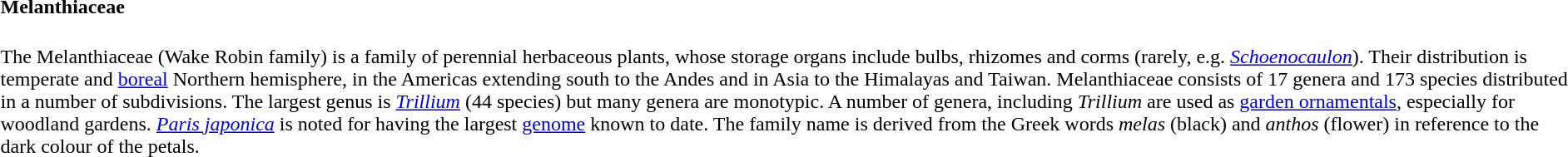<table>
<tr>
<td><br><h4>Melanthiaceae</h4>
The Melanthiaceae (Wake Robin family) is a family of perennial herbaceous plants, whose storage organs include bulbs, rhizomes and corms (rarely, e.g. <em><a href='#'>Schoenocaulon</a></em>). Their distribution is temperate and <a href='#'>boreal</a> Northern hemisphere, in the Americas extending south to the Andes and in Asia to the Himalayas and Taiwan. Melanthiaceae consists of 17 genera and 173 species distributed in a number of subdivisions. The largest genus is <em><a href='#'>Trillium</a></em> (44 species) but many genera are monotypic. A number of genera, including <em>Trillium</em> are used as <a href='#'>garden ornamentals</a>, especially for woodland gardens. <em><a href='#'>Paris japonica</a></em> is noted for having the largest <a href='#'>genome</a> known to date. The family name is derived from the Greek words <em>melas</em> (black) and <em>anthos</em> (flower) in reference to the dark colour of the petals.</td>
</tr>
</table>
